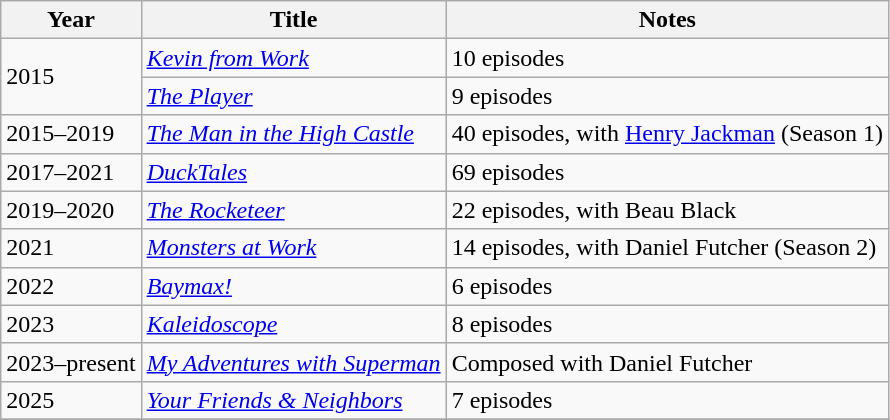<table class="wikitable">
<tr>
<th>Year</th>
<th>Title</th>
<th>Notes</th>
</tr>
<tr>
<td rowspan="2">2015</td>
<td><em><a href='#'>Kevin from Work</a></em></td>
<td>10 episodes</td>
</tr>
<tr>
<td><em><a href='#'>The Player</a></em></td>
<td>9 episodes</td>
</tr>
<tr>
<td>2015–2019</td>
<td><em><a href='#'>The Man in the High Castle</a></em></td>
<td>40 episodes, with <a href='#'>Henry Jackman</a> (Season 1)</td>
</tr>
<tr>
<td>2017–2021</td>
<td><em><a href='#'>DuckTales</a></em></td>
<td>69 episodes</td>
</tr>
<tr>
<td>2019–2020</td>
<td><em><a href='#'>The Rocketeer</a></em></td>
<td>22 episodes, with Beau Black</td>
</tr>
<tr>
<td>2021</td>
<td><em><a href='#'>Monsters at Work</a></em></td>
<td>14 episodes, with Daniel Futcher (Season 2)</td>
</tr>
<tr>
<td>2022</td>
<td><em><a href='#'>Baymax!</a></em></td>
<td>6 episodes</td>
</tr>
<tr>
<td>2023</td>
<td><em><a href='#'>Kaleidoscope</a></em></td>
<td>8 episodes</td>
</tr>
<tr>
<td>2023–present</td>
<td><em><a href='#'>My Adventures with Superman</a></em></td>
<td>Composed with Daniel Futcher</td>
</tr>
<tr>
<td>2025</td>
<td><em><a href='#'>Your Friends & Neighbors</a></em></td>
<td>7 episodes</td>
</tr>
<tr>
</tr>
</table>
